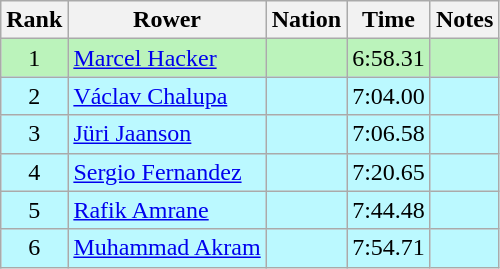<table class="wikitable sortable" style="text-align:center">
<tr>
<th>Rank</th>
<th>Rower</th>
<th>Nation</th>
<th>Time</th>
<th>Notes</th>
</tr>
<tr bgcolor=bbf3bb>
<td>1</td>
<td align=left><a href='#'>Marcel Hacker</a></td>
<td align=left></td>
<td>6:58.31</td>
<td></td>
</tr>
<tr bgcolor=bbf9ff>
<td>2</td>
<td align=left><a href='#'>Václav Chalupa</a></td>
<td align=left></td>
<td>7:04.00</td>
<td></td>
</tr>
<tr bgcolor=bbf9ff>
<td>3</td>
<td align=left><a href='#'>Jüri Jaanson</a></td>
<td align=left></td>
<td>7:06.58</td>
<td></td>
</tr>
<tr bgcolor=bbf9ff>
<td>4</td>
<td align=left><a href='#'>Sergio Fernandez</a></td>
<td align=left></td>
<td>7:20.65</td>
<td></td>
</tr>
<tr bgcolor=bbf9ff>
<td>5</td>
<td align=left><a href='#'>Rafik Amrane</a></td>
<td align=left></td>
<td>7:44.48</td>
<td></td>
</tr>
<tr bgcolor=bbf9ff>
<td>6</td>
<td align=left><a href='#'>Muhammad Akram</a></td>
<td align=left></td>
<td>7:54.71</td>
<td></td>
</tr>
</table>
